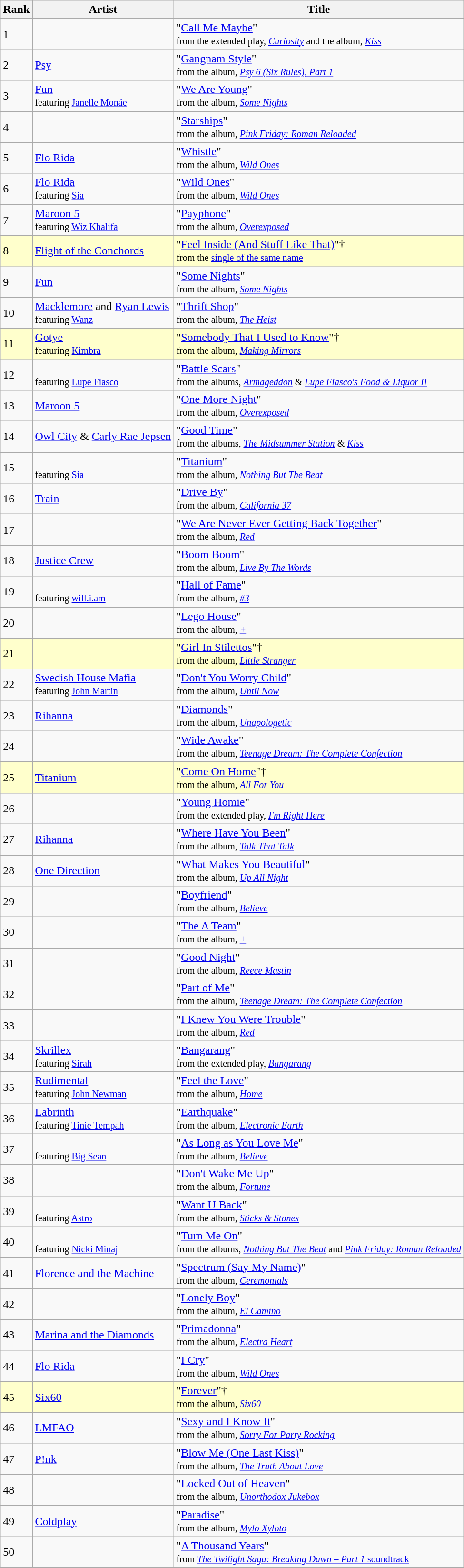<table class="wikitable sortable">
<tr>
<th>Rank</th>
<th>Artist</th>
<th>Title</th>
</tr>
<tr>
<td>1</td>
<td></td>
<td>"<a href='#'>Call Me Maybe</a>" <br><small>from the extended play, <em><a href='#'>Curiosity</a></em> and the album, <em><a href='#'>Kiss</a></em> </small><br></td>
</tr>
<tr>
<td>2</td>
<td><a href='#'>Psy</a></td>
<td>"<a href='#'>Gangnam Style</a>" <br><small>from the album, <em><a href='#'>Psy 6 (Six Rules), Part 1</a></em></small><br></td>
</tr>
<tr>
<td>3</td>
<td><a href='#'>Fun</a> <br><small>featuring <a href='#'>Janelle Monáe</a><br></small></td>
<td>"<a href='#'>We Are Young</a>" <br><small>from the album, <em><a href='#'>Some Nights</a></em></small><br></td>
</tr>
<tr>
<td>4</td>
<td></td>
<td>"<a href='#'>Starships</a>" <br><small>from the album, <em><a href='#'>Pink Friday: Roman Reloaded</a></em></small><br></td>
</tr>
<tr>
<td>5</td>
<td><a href='#'>Flo Rida</a></td>
<td>"<a href='#'>Whistle</a>" <br><small>from the album, <em><a href='#'>Wild Ones</a></em></small><br></td>
</tr>
<tr>
<td>6</td>
<td><a href='#'>Flo Rida</a> <br><small>featuring <a href='#'>Sia</a><br></small></td>
<td>"<a href='#'>Wild Ones</a>" <br><small>from the album, <em><a href='#'>Wild Ones</a></em></small><br></td>
</tr>
<tr>
<td>7</td>
<td><a href='#'>Maroon 5</a> <br><small>featuring <a href='#'>Wiz Khalifa</a><br></small></td>
<td>"<a href='#'>Payphone</a>" <br><small>from the album, <em><a href='#'>Overexposed</a></em></small><br></td>
</tr>
<tr bgcolor="#FFFFCC">
<td>8</td>
<td><a href='#'>Flight of the Conchords</a></td>
<td>"<a href='#'>Feel Inside (And Stuff Like That)</a>"† <br><small>from the <a href='#'>single of the same name</a></small><br></td>
</tr>
<tr>
<td>9</td>
<td><a href='#'>Fun</a></td>
<td>"<a href='#'>Some Nights</a>" <br><small>from the album, <em><a href='#'>Some Nights</a></em></small><br></td>
</tr>
<tr>
<td>10</td>
<td><a href='#'>Macklemore</a> and <a href='#'>Ryan Lewis</a> <br><small>featuring <a href='#'>Wanz</a><br></small></td>
<td>"<a href='#'>Thrift Shop</a>" <br><small>from the album, <em><a href='#'>The Heist</a></em></small><br></td>
</tr>
<tr bgcolor="#FFFFCC">
<td>11</td>
<td><a href='#'>Gotye</a> <br><small>featuring <a href='#'>Kimbra</a><br></small></td>
<td>"<a href='#'>Somebody That I Used to Know</a>"† <br><small>from the album, <em><a href='#'>Making Mirrors</a></em></small><br></td>
</tr>
<tr>
<td>12</td>
<td> <br><small>featuring <a href='#'>Lupe Fiasco</a><br></small></td>
<td>"<a href='#'>Battle Scars</a>" <br><small>from the albums, <em><a href='#'>Armageddon</a></em> & <em><a href='#'>Lupe Fiasco's Food & Liquor II</a></em></small><br></td>
</tr>
<tr>
<td>13</td>
<td><a href='#'>Maroon 5</a></td>
<td>"<a href='#'>One More Night</a>" <br><small>from the album, <em><a href='#'>Overexposed</a></em></small><br></td>
</tr>
<tr>
<td>14</td>
<td><a href='#'>Owl City</a> & <a href='#'>Carly Rae Jepsen</a></td>
<td>"<a href='#'>Good Time</a>" <br><small>from the albums, <em><a href='#'>The Midsummer Station</a></em> & <em><a href='#'>Kiss</a></em></small><br></td>
</tr>
<tr>
<td>15</td>
<td> <br><small>featuring <a href='#'>Sia</a><br></small></td>
<td>"<a href='#'>Titanium</a>" <br><small>from the album, <em><a href='#'>Nothing But The Beat</a></em></small><br></td>
</tr>
<tr>
<td>16</td>
<td><a href='#'>Train</a></td>
<td>"<a href='#'>Drive By</a>" <br><small>from the album, <em><a href='#'>California 37</a></em></small><br></td>
</tr>
<tr>
<td>17</td>
<td></td>
<td>"<a href='#'>We Are Never Ever Getting Back Together</a>" <br><small>from the album, <em><a href='#'>Red</a></em></small><br></td>
</tr>
<tr>
<td>18</td>
<td><a href='#'>Justice Crew</a></td>
<td>"<a href='#'>Boom Boom</a>" <br><small>from the album, <em><a href='#'>Live By The Words</a></em></small><br></td>
</tr>
<tr>
<td>19</td>
<td> <br><small>featuring <a href='#'>will.i.am</a><br></small></td>
<td>"<a href='#'>Hall of Fame</a>" <br><small>from the album, <em><a href='#'>#3</a></em></small><br></td>
</tr>
<tr>
<td>20</td>
<td></td>
<td>"<a href='#'>Lego House</a>" <br><small>from the album, <em><a href='#'>+</a></em></small><br></td>
</tr>
<tr bgcolor="#FFFFCC">
<td>21</td>
<td></td>
<td>"<a href='#'>Girl In Stilettos</a>"† <br><small>from the album, <em><a href='#'>Little Stranger</a></em></small><br></td>
</tr>
<tr>
<td>22</td>
<td><a href='#'>Swedish House Mafia</a><br><small>featuring <a href='#'>John Martin</a></small></td>
<td>"<a href='#'>Don't You Worry Child</a>"<br><small>from the album, <em><a href='#'>Until Now</a></em></small><br></td>
</tr>
<tr>
<td>23</td>
<td><a href='#'>Rihanna</a></td>
<td>"<a href='#'>Diamonds</a>" <br><small>from the album, <em><a href='#'>Unapologetic</a></em></small><br></td>
</tr>
<tr>
<td>24</td>
<td></td>
<td>"<a href='#'>Wide Awake</a>" <br><small>from the album, <em><a href='#'>Teenage Dream: The Complete Confection</a></em></small><br></td>
</tr>
<tr bgcolor="#FFFFCC">
<td>25</td>
<td><a href='#'>Titanium</a></td>
<td>"<a href='#'>Come On Home</a>"† <br><small>from the album, <em><a href='#'>All For You</a></em></small><br></td>
</tr>
<tr>
<td>26</td>
<td></td>
<td>"<a href='#'>Young Homie</a>" <br><small>from the extended play, <em><a href='#'>I'm Right Here</a></em></small><br></td>
</tr>
<tr>
<td>27</td>
<td><a href='#'>Rihanna</a></td>
<td>"<a href='#'>Where Have You Been</a>" <br><small>from the album, <em><a href='#'>Talk That Talk</a></em></small><br></td>
</tr>
<tr>
<td>28</td>
<td><a href='#'>One Direction</a></td>
<td>"<a href='#'>What Makes You Beautiful</a>" <br><small>from the album, <em><a href='#'>Up All Night</a></em></small><br></td>
</tr>
<tr>
<td>29</td>
<td></td>
<td>"<a href='#'>Boyfriend</a>" <br><small>from the album, <em><a href='#'>Believe</a></em></small><br></td>
</tr>
<tr>
<td>30</td>
<td></td>
<td>"<a href='#'>The A Team</a>" <br><small>from the album, <em><a href='#'>+</a></em></small><br></td>
</tr>
<tr>
<td>31</td>
<td></td>
<td>"<a href='#'>Good Night</a>" <br><small>from the album, <em><a href='#'>Reece Mastin</a></em></small><br></td>
</tr>
<tr>
<td>32</td>
<td></td>
<td>"<a href='#'>Part of Me</a>" <br><small>from the album, <em><a href='#'>Teenage Dream: The Complete Confection</a></em></small><br></td>
</tr>
<tr>
<td>33</td>
<td></td>
<td>"<a href='#'>I Knew You Were Trouble</a>"<br><small>from the album, <em><a href='#'>Red</a></em></small><br></td>
</tr>
<tr>
<td>34</td>
<td><a href='#'>Skrillex</a> <br><small>featuring <a href='#'>Sirah</a><br></small></td>
<td>"<a href='#'>Bangarang</a>" <br><small>from the extended play, <em><a href='#'>Bangarang</a></em></small><br></td>
</tr>
<tr>
<td>35</td>
<td><a href='#'>Rudimental</a> <br><small>featuring <a href='#'>John Newman</a><br></small></td>
<td>"<a href='#'>Feel the Love</a>" <br><small>from the album, <em><a href='#'>Home</a></em></small><br></td>
</tr>
<tr>
<td>36</td>
<td><a href='#'>Labrinth</a> <br><small>featuring <a href='#'>Tinie Tempah</a><br></small></td>
<td>"<a href='#'>Earthquake</a>" <br><small>from the album, <em><a href='#'>Electronic Earth</a></em></small><br></td>
</tr>
<tr>
<td>37</td>
<td> <br><small>featuring <a href='#'>Big Sean</a><br></small></td>
<td>"<a href='#'>As Long as You Love Me</a>"<br><small>from the album, <em><a href='#'>Believe</a></em></small><br></td>
</tr>
<tr>
<td>38</td>
<td></td>
<td>"<a href='#'>Don't Wake Me Up</a>"<br><small>from the album, <em><a href='#'>Fortune</a></em></small><br></td>
</tr>
<tr>
<td>39</td>
<td> <br><small>featuring <a href='#'>Astro</a><br></small></td>
<td>"<a href='#'>Want U Back</a>" <br><small>from the album, <em><a href='#'>Sticks & Stones</a></em></small><br></td>
</tr>
<tr>
<td>40</td>
<td> <br><small>featuring <a href='#'>Nicki Minaj</a><br></small></td>
<td>"<a href='#'>Turn Me On</a>" <br><small>from the albums, <em><a href='#'>Nothing But The Beat</a></em> and <em><a href='#'>Pink Friday: Roman Reloaded</a></em></small><br></td>
</tr>
<tr>
<td>41</td>
<td><a href='#'>Florence and the Machine</a></td>
<td>"<a href='#'>Spectrum (Say My Name)</a>"<br><small>from the album, <em><a href='#'>Ceremonials</a></em></small><br></td>
</tr>
<tr>
<td>42</td>
<td></td>
<td>"<a href='#'>Lonely Boy</a>" <br><small>from the album, <em><a href='#'>El Camino</a></em></small><br></td>
</tr>
<tr>
<td>43</td>
<td><a href='#'>Marina and the Diamonds</a></td>
<td>"<a href='#'>Primadonna</a>" <br><small>from the album, <em><a href='#'>Electra Heart</a></em></small><br></td>
</tr>
<tr>
<td>44</td>
<td><a href='#'>Flo Rida</a></td>
<td>"<a href='#'>I Cry</a>"<br><small>from the album, <em><a href='#'>Wild Ones</a></em></small><br></td>
</tr>
<tr bgcolor="#FFFFCC">
<td>45</td>
<td><a href='#'>Six60</a></td>
<td>"<a href='#'>Forever</a>"† <br><small>from the album, <em><a href='#'>Six60</a></em></small><br></td>
</tr>
<tr>
<td>46</td>
<td><a href='#'>LMFAO</a></td>
<td>"<a href='#'>Sexy and I Know It</a>" <br><small>from the album, <em><a href='#'>Sorry For Party Rocking</a></em></small><br></td>
</tr>
<tr>
<td>47</td>
<td><a href='#'>P!nk</a></td>
<td>"<a href='#'>Blow Me (One Last Kiss)</a>" <br><small>from the album, <em><a href='#'>The Truth About Love</a></em></small><br></td>
</tr>
<tr>
<td>48</td>
<td></td>
<td>"<a href='#'>Locked Out of Heaven</a>"<br><small>from the album, <em><a href='#'>Unorthodox Jukebox</a></em></small><br></td>
</tr>
<tr>
<td>49</td>
<td><a href='#'>Coldplay</a></td>
<td>"<a href='#'>Paradise</a>" <br><small>from the album, <em><a href='#'>Mylo Xyloto</a></em></small><br></td>
</tr>
<tr>
<td>50</td>
<td></td>
<td>"<a href='#'>A Thousand Years</a>" <br><small>from <a href='#'><em>The Twilight Saga: Breaking Dawn – Part 1</em> soundtrack</a></small><br></td>
</tr>
<tr>
</tr>
</table>
